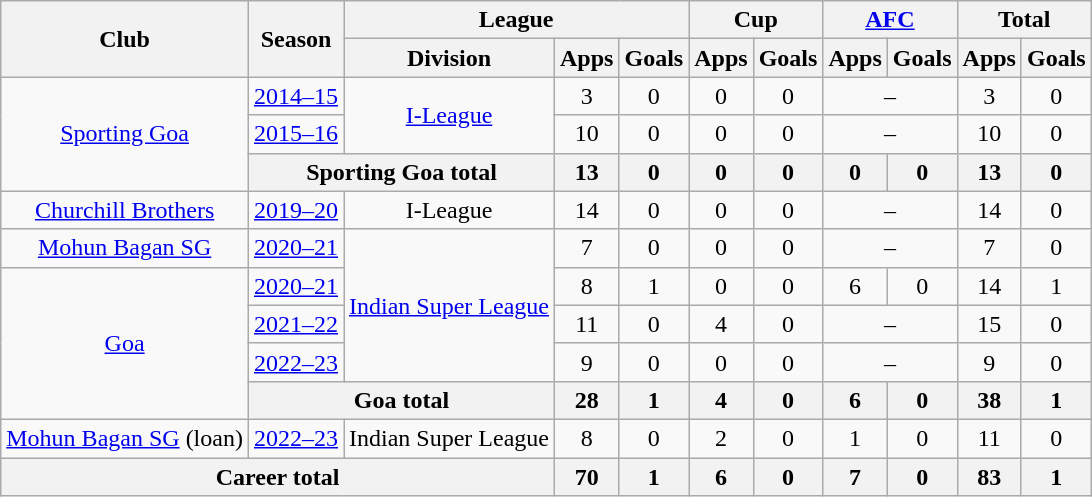<table class="wikitable" style="text-align: center;">
<tr>
<th rowspan="2">Club</th>
<th rowspan="2">Season</th>
<th colspan="3">League</th>
<th colspan="2">Cup</th>
<th colspan="2"><a href='#'>AFC</a></th>
<th colspan="2">Total</th>
</tr>
<tr>
<th>Division</th>
<th>Apps</th>
<th>Goals</th>
<th>Apps</th>
<th>Goals</th>
<th>Apps</th>
<th>Goals</th>
<th>Apps</th>
<th>Goals</th>
</tr>
<tr>
<td rowspan="3"><a href='#'>Sporting Goa</a></td>
<td><a href='#'>2014–15</a></td>
<td rowspan="2"><a href='#'>I-League</a></td>
<td>3</td>
<td>0</td>
<td>0</td>
<td>0</td>
<td colspan="2">–</td>
<td>3</td>
<td>0</td>
</tr>
<tr>
<td><a href='#'>2015–16</a></td>
<td>10</td>
<td>0</td>
<td>0</td>
<td>0</td>
<td colspan="2">–</td>
<td>10</td>
<td>0</td>
</tr>
<tr>
<th colspan="2">Sporting Goa total</th>
<th>13</th>
<th>0</th>
<th>0</th>
<th>0</th>
<th>0</th>
<th>0</th>
<th>13</th>
<th>0</th>
</tr>
<tr>
<td rowspan="1"><a href='#'>Churchill Brothers</a></td>
<td><a href='#'>2019–20</a></td>
<td rowspan="1">I-League</td>
<td>14</td>
<td>0</td>
<td>0</td>
<td>0</td>
<td colspan="2">–</td>
<td>14</td>
<td>0</td>
</tr>
<tr>
<td rowspan="1"><a href='#'>Mohun Bagan SG</a></td>
<td><a href='#'>2020–21</a></td>
<td rowspan="4"><a href='#'>Indian Super League</a></td>
<td>7</td>
<td>0</td>
<td>0</td>
<td>0</td>
<td colspan="2">–</td>
<td>7</td>
<td>0</td>
</tr>
<tr>
<td rowspan="4"><a href='#'>Goa</a></td>
<td><a href='#'>2020–21</a></td>
<td>8</td>
<td>1</td>
<td>0</td>
<td>0</td>
<td>6</td>
<td>0</td>
<td>14</td>
<td>1</td>
</tr>
<tr>
<td><a href='#'>2021–22</a></td>
<td>11</td>
<td>0</td>
<td>4</td>
<td>0</td>
<td colspan="2">–</td>
<td>15</td>
<td>0</td>
</tr>
<tr>
<td><a href='#'>2022–23</a></td>
<td>9</td>
<td>0</td>
<td>0</td>
<td>0</td>
<td colspan="2">–</td>
<td>9</td>
<td>0</td>
</tr>
<tr>
<th colspan="2">Goa total</th>
<th>28</th>
<th>1</th>
<th>4</th>
<th>0</th>
<th>6</th>
<th>0</th>
<th>38</th>
<th>1</th>
</tr>
<tr>
<td rowspan="1"><a href='#'>Mohun Bagan SG</a> (loan)</td>
<td><a href='#'>2022–23</a></td>
<td rowspan="1">Indian Super League</td>
<td>8</td>
<td>0</td>
<td>2</td>
<td>0</td>
<td>1</td>
<td>0</td>
<td>11</td>
<td>0</td>
</tr>
<tr>
<th colspan="3">Career total</th>
<th>70</th>
<th>1</th>
<th>6</th>
<th>0</th>
<th>7</th>
<th>0</th>
<th>83</th>
<th>1</th>
</tr>
</table>
